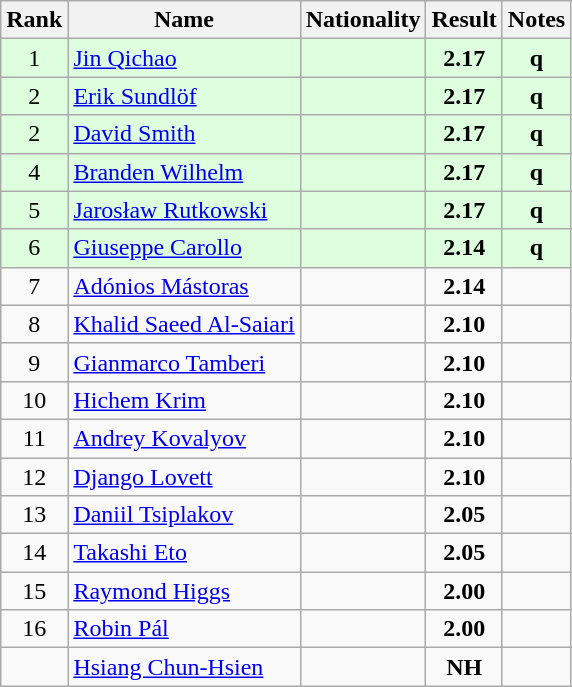<table class="wikitable sortable" style="text-align:center">
<tr>
<th>Rank</th>
<th>Name</th>
<th>Nationality</th>
<th>Result</th>
<th>Notes</th>
</tr>
<tr bgcolor=ddffdd>
<td>1</td>
<td align=left><a href='#'>Jin Qichao</a></td>
<td align=left></td>
<td><strong>2.17</strong></td>
<td><strong>q</strong></td>
</tr>
<tr bgcolor=ddffdd>
<td>2</td>
<td align=left><a href='#'>Erik Sundlöf</a></td>
<td align=left></td>
<td><strong>2.17</strong></td>
<td><strong>q</strong></td>
</tr>
<tr bgcolor=ddffdd>
<td>2</td>
<td align=left><a href='#'>David Smith</a></td>
<td align=left></td>
<td><strong>2.17</strong></td>
<td><strong>q</strong></td>
</tr>
<tr bgcolor=ddffdd>
<td>4</td>
<td align=left><a href='#'>Branden Wilhelm</a></td>
<td align=left></td>
<td><strong>2.17</strong></td>
<td><strong>q</strong></td>
</tr>
<tr bgcolor=ddffdd>
<td>5</td>
<td align=left><a href='#'>Jarosław Rutkowski</a></td>
<td align=left></td>
<td><strong>2.17</strong></td>
<td><strong>q</strong></td>
</tr>
<tr bgcolor=ddffdd>
<td>6</td>
<td align=left><a href='#'>Giuseppe Carollo</a></td>
<td align=left></td>
<td><strong>2.14</strong></td>
<td><strong>q</strong></td>
</tr>
<tr>
<td>7</td>
<td align=left><a href='#'>Adónios Mástoras</a></td>
<td align=left></td>
<td><strong>2.14</strong></td>
<td></td>
</tr>
<tr>
<td>8</td>
<td align=left><a href='#'>Khalid Saeed Al-Saiari</a></td>
<td align=left></td>
<td><strong>2.10</strong></td>
<td></td>
</tr>
<tr>
<td>9</td>
<td align=left><a href='#'>Gianmarco Tamberi</a></td>
<td align=left></td>
<td><strong>2.10</strong></td>
<td></td>
</tr>
<tr>
<td>10</td>
<td align=left><a href='#'>Hichem Krim</a></td>
<td align=left></td>
<td><strong>2.10</strong></td>
<td></td>
</tr>
<tr>
<td>11</td>
<td align=left><a href='#'>Andrey Kovalyov</a></td>
<td align=left></td>
<td><strong>2.10</strong></td>
<td></td>
</tr>
<tr>
<td>12</td>
<td align=left><a href='#'>Django Lovett</a></td>
<td align=left></td>
<td><strong>2.10</strong></td>
<td></td>
</tr>
<tr>
<td>13</td>
<td align=left><a href='#'>Daniil Tsiplakov</a></td>
<td align=left></td>
<td><strong>2.05</strong></td>
<td></td>
</tr>
<tr>
<td>14</td>
<td align=left><a href='#'>Takashi Eto</a></td>
<td align=left></td>
<td><strong>2.05</strong></td>
<td></td>
</tr>
<tr>
<td>15</td>
<td align=left><a href='#'>Raymond Higgs</a></td>
<td align=left></td>
<td><strong>2.00</strong></td>
<td></td>
</tr>
<tr>
<td>16</td>
<td align=left><a href='#'>Robin Pál</a></td>
<td align=left></td>
<td><strong>2.00</strong></td>
<td></td>
</tr>
<tr>
<td></td>
<td align=left><a href='#'>Hsiang Chun-Hsien</a></td>
<td align=left></td>
<td><strong>NH</strong></td>
<td></td>
</tr>
</table>
